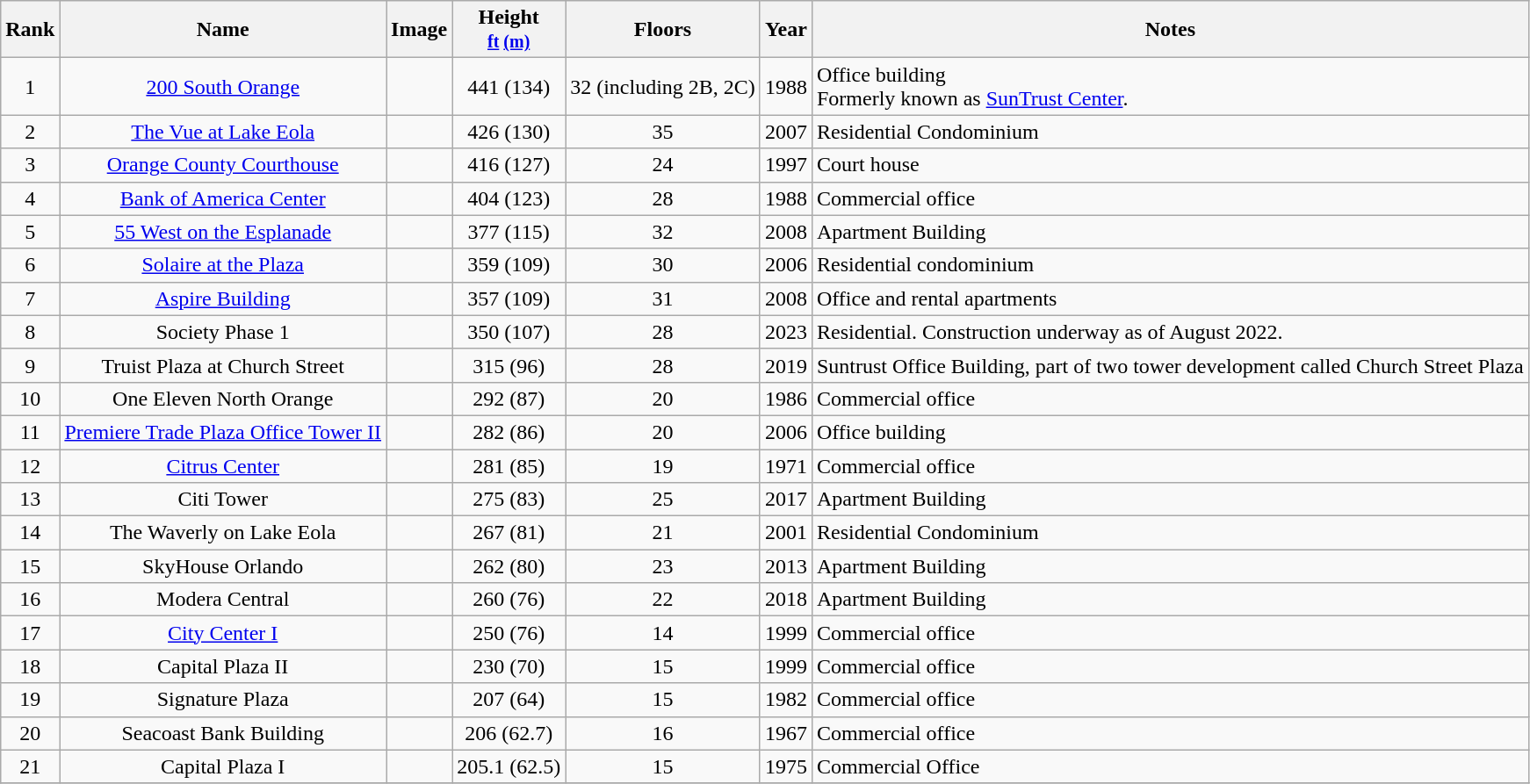<table class="wikitable sortable">
<tr>
<th>Rank</th>
<th>Name</th>
<th>Image</th>
<th>Height<br><small><a href='#'>ft</a> <a href='#'>(m)</a></small></th>
<th>Floors</th>
<th>Year</th>
<th>Notes</th>
</tr>
<tr>
<td align="center">1</td>
<td align="center"><a href='#'>200 South Orange</a></td>
<td></td>
<td align="center">441 (134)</td>
<td align="center">32 (including 2B, 2C)</td>
<td align="center">1988</td>
<td>Office building<br>Formerly known as <a href='#'>SunTrust Center</a>.</td>
</tr>
<tr>
<td align="center">2</td>
<td align="center"><a href='#'>The Vue at Lake Eola</a></td>
<td></td>
<td align="center">426 (130)</td>
<td align="center">35</td>
<td align="center">2007</td>
<td>Residential Condominium</td>
</tr>
<tr>
<td align="center">3</td>
<td align="center"><a href='#'>Orange County Courthouse</a></td>
<td></td>
<td align="center">416 (127)</td>
<td align="center">24</td>
<td align="center">1997</td>
<td>Court house</td>
</tr>
<tr>
<td align="center">4</td>
<td align="center"><a href='#'>Bank of America Center</a></td>
<td></td>
<td align="center">404 (123)</td>
<td align="center">28</td>
<td align="center">1988</td>
<td>Commercial office</td>
</tr>
<tr>
<td align="center">5</td>
<td align="center"><a href='#'>55 West on the Esplanade</a></td>
<td></td>
<td align="center">377 (115)</td>
<td align="center">32</td>
<td align="center">2008</td>
<td>Apartment Building</td>
</tr>
<tr>
<td align="center">6</td>
<td align="center"><a href='#'>Solaire at the Plaza</a></td>
<td></td>
<td align="center">359 (109)</td>
<td align="center">30</td>
<td align="center">2006</td>
<td>Residential condominium</td>
</tr>
<tr>
<td align="center">7</td>
<td align="center"><a href='#'>Aspire Building</a></td>
<td></td>
<td align="center">357 (109)</td>
<td align="center">31</td>
<td align="center">2008</td>
<td>Office and rental apartments</td>
</tr>
<tr>
<td align="center">8</td>
<td align="center">Society Phase 1</td>
<td></td>
<td align="center">350 (107)</td>
<td align="center">28</td>
<td align="center">2023</td>
<td>Residential. Construction underway as of August 2022.</td>
</tr>
<tr>
<td align="center">9</td>
<td align="center">Truist Plaza at Church Street</td>
<td align="center"></td>
<td align="center">315 (96)</td>
<td align="center">28</td>
<td align="center">2019</td>
<td>Suntrust Office Building, part of two tower development called Church Street Plaza</td>
</tr>
<tr>
<td align="center">10</td>
<td align="center">One Eleven North Orange</td>
<td></td>
<td align="center">292 (87)</td>
<td align="center">20</td>
<td align="center">1986</td>
<td>Commercial office</td>
</tr>
<tr>
<td align="center">11</td>
<td align="center"><a href='#'>Premiere Trade Plaza Office Tower II</a></td>
<td></td>
<td align="center">282 (86)</td>
<td align="center">20</td>
<td align="center">2006</td>
<td>Office building </td>
</tr>
<tr>
<td align="center">12</td>
<td align="center"><a href='#'>Citrus Center</a></td>
<td></td>
<td align="center">281 (85)</td>
<td align="center">19</td>
<td align="center">1971</td>
<td>Commercial office </td>
</tr>
<tr>
<td align="center">13</td>
<td align="center">Citi Tower</td>
<td></td>
<td align="center">275 (83)</td>
<td align="center">25</td>
<td align="center">2017</td>
<td>Apartment Building</td>
</tr>
<tr>
<td align="center">14</td>
<td align="center">The Waverly on Lake Eola</td>
<td></td>
<td align="center">267 (81)</td>
<td align="center">21</td>
<td align="center">2001</td>
<td>Residential Condominium </td>
</tr>
<tr>
<td align="center">15</td>
<td align="center">SkyHouse Orlando</td>
<td></td>
<td align="center">262 (80)</td>
<td align="center">23</td>
<td align="center">2013</td>
<td>Apartment Building</td>
</tr>
<tr>
<td align="center">16</td>
<td align="center">Modera Central</td>
<td></td>
<td align="center">260 (76)</td>
<td align="center">22</td>
<td align="center">2018</td>
<td>Apartment Building</td>
</tr>
<tr>
<td align="center">17</td>
<td align="center"><a href='#'>City Center I</a></td>
<td></td>
<td align="center">250 (76)</td>
<td align="center">14</td>
<td align="center">1999</td>
<td>Commercial office</td>
</tr>
<tr>
<td align="center">18</td>
<td align="center">Capital Plaza II</td>
<td></td>
<td align="center">230 (70)</td>
<td align="center">15</td>
<td align="center">1999</td>
<td>Commercial office</td>
</tr>
<tr>
<td align="center">19</td>
<td align="center">Signature Plaza</td>
<td></td>
<td align="center">207 (64)</td>
<td align="center">15</td>
<td align="center">1982</td>
<td>Commercial office</td>
</tr>
<tr>
<td align="center">20</td>
<td align="center">Seacoast Bank Building</td>
<td></td>
<td align="center">206 (62.7)</td>
<td align="center">16</td>
<td align="center">1967</td>
<td>Commercial office</td>
</tr>
<tr>
<td align="center">21</td>
<td align="center">Capital Plaza I</td>
<td></td>
<td align="center">205.1 (62.5)</td>
<td align="center">15</td>
<td align="center">1975</td>
<td>Commercial Office</td>
</tr>
<tr>
</tr>
</table>
